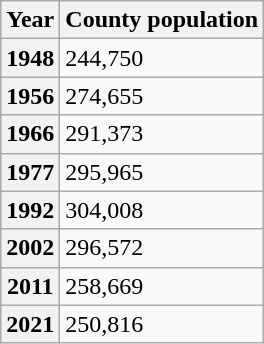<table class="wikitable">
<tr>
<th>Year</th>
<th>County population</th>
</tr>
<tr>
<th>1948</th>
<td>244,750 </td>
</tr>
<tr>
<th>1956</th>
<td>274,655 </td>
</tr>
<tr>
<th>1966</th>
<td>291,373 </td>
</tr>
<tr>
<th>1977</th>
<td>295,965 </td>
</tr>
<tr>
<th>1992</th>
<td>304,008 </td>
</tr>
<tr>
<th>2002</th>
<td>296,572 </td>
</tr>
<tr>
<th>2011</th>
<td>258,669 </td>
</tr>
<tr>
<th>2021</th>
<td>250,816 </td>
</tr>
</table>
